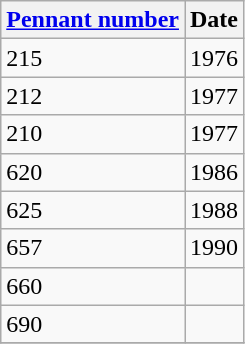<table class="wikitable" style="text-align:left">
<tr>
<th><a href='#'>Pennant number</a></th>
<th>Date</th>
</tr>
<tr>
<td>215</td>
<td>1976</td>
</tr>
<tr>
<td>212</td>
<td>1977</td>
</tr>
<tr>
<td>210</td>
<td>1977</td>
</tr>
<tr>
<td>620</td>
<td>1986</td>
</tr>
<tr>
<td>625</td>
<td>1988</td>
</tr>
<tr>
<td>657</td>
<td>1990</td>
</tr>
<tr>
<td>660</td>
<td></td>
</tr>
<tr>
<td>690</td>
<td></td>
</tr>
<tr>
</tr>
</table>
